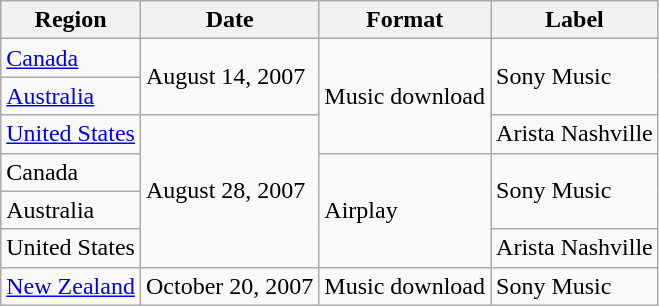<table class="wikitable">
<tr>
<th>Region</th>
<th>Date</th>
<th>Format</th>
<th>Label</th>
</tr>
<tr>
<td><a href='#'>Canada</a></td>
<td rowspan="2">August 14, 2007</td>
<td rowspan="3">Music download</td>
<td rowspan="2">Sony Music</td>
</tr>
<tr>
<td><a href='#'>Australia</a></td>
</tr>
<tr>
<td><a href='#'>United States</a></td>
<td rowspan="4">August 28, 2007</td>
<td>Arista Nashville</td>
</tr>
<tr>
<td>Canada</td>
<td rowspan="3">Airplay</td>
<td rowspan="2">Sony Music</td>
</tr>
<tr>
<td>Australia</td>
</tr>
<tr>
<td>United States</td>
<td>Arista Nashville</td>
</tr>
<tr>
<td><a href='#'>New Zealand</a></td>
<td>October 20, 2007</td>
<td>Music download</td>
<td>Sony Music</td>
</tr>
</table>
